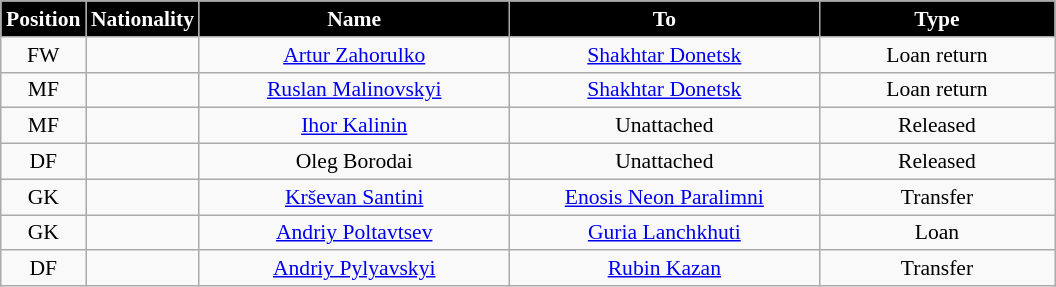<table class="wikitable"  style="text-align:center; font-size:90%; ">
<tr>
<th style="background:black; color:white; width:50px;">Position</th>
<th style="background:black; color:white; width:50px;">Nationality</th>
<th style="background:black; color:white; width:200px;">Name</th>
<th style="background:black; color:white; width:200px;">To</th>
<th style="background:black; color:white; width:150px;">Type</th>
</tr>
<tr>
<td>FW</td>
<td></td>
<td><a href='#'>Artur Zahorulko</a></td>
<td> <a href='#'>Shakhtar Donetsk</a></td>
<td>Loan return</td>
</tr>
<tr>
<td>MF</td>
<td></td>
<td><a href='#'>Ruslan Malinovskyi</a></td>
<td> <a href='#'>Shakhtar Donetsk</a></td>
<td>Loan return</td>
</tr>
<tr>
<td>MF</td>
<td></td>
<td><a href='#'>Ihor Kalinin</a></td>
<td>Unattached</td>
<td>Released</td>
</tr>
<tr>
<td>DF</td>
<td></td>
<td>Oleg Borodai</td>
<td>Unattached</td>
<td>Released</td>
</tr>
<tr>
<td>GK</td>
<td></td>
<td><a href='#'>Krševan Santini</a></td>
<td> <a href='#'>Enosis Neon Paralimni</a></td>
<td>Transfer</td>
</tr>
<tr>
<td>GK</td>
<td></td>
<td><a href='#'>Andriy Poltavtsev</a></td>
<td> <a href='#'>Guria Lanchkhuti</a></td>
<td>Loan</td>
</tr>
<tr>
<td>DF</td>
<td></td>
<td><a href='#'>Andriy Pylyavskyi</a></td>
<td> <a href='#'>Rubin Kazan</a></td>
<td>Transfer</td>
</tr>
</table>
